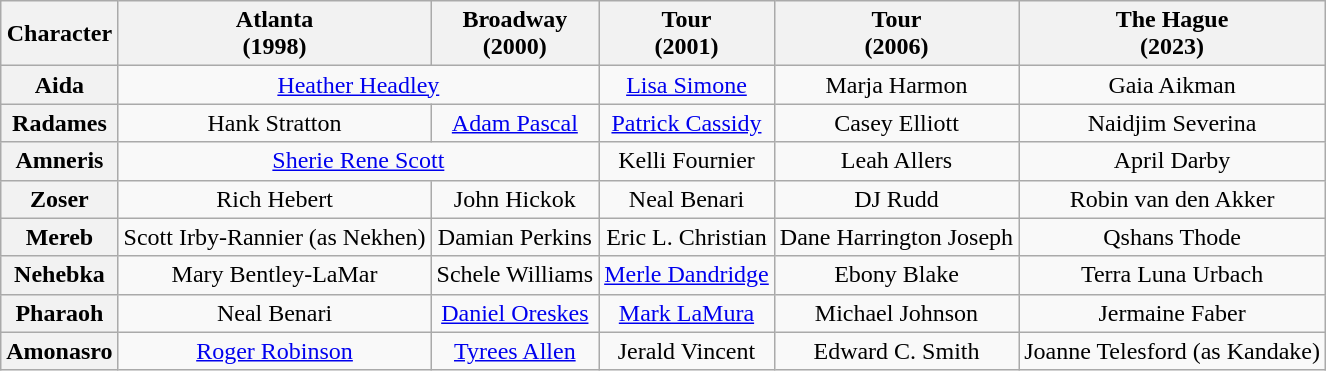<table class="wikitable">
<tr>
<th>Character</th>
<th>Atlanta<br>(1998)</th>
<th>Broadway<br>(2000)</th>
<th>Tour<br>(2001)</th>
<th>Tour<br>(2006)</th>
<th>The Hague<br>(2023)</th>
</tr>
<tr>
<th>Aida</th>
<td colspan="2" align=center><a href='#'>Heather Headley</a></td>
<td align=center><a href='#'>Lisa Simone</a></td>
<td align=center>Marja Harmon</td>
<td align=center>Gaia Aikman</td>
</tr>
<tr>
<th>Radames</th>
<td align=center>Hank Stratton</td>
<td align=center><a href='#'>Adam Pascal</a></td>
<td align=center><a href='#'>Patrick Cassidy</a></td>
<td align=center>Casey Elliott</td>
<td align=center>Naidjim Severina</td>
</tr>
<tr>
<th>Amneris</th>
<td colspan="2" align=center><a href='#'>Sherie Rene Scott</a></td>
<td align=center>Kelli Fournier</td>
<td align=center>Leah Allers</td>
<td align=center>April Darby</td>
</tr>
<tr>
<th>Zoser</th>
<td align=center>Rich Hebert</td>
<td align=center>John Hickok</td>
<td align=center>Neal Benari</td>
<td align=center>DJ Rudd</td>
<td align=center>Robin van den Akker</td>
</tr>
<tr>
<th>Mereb</th>
<td align=center>Scott Irby-Rannier (as Nekhen)</td>
<td align=center>Damian Perkins</td>
<td align=center>Eric L. Christian</td>
<td align=center>Dane Harrington Joseph</td>
<td align=center>Qshans Thode</td>
</tr>
<tr>
<th>Nehebka</th>
<td align=center>Mary Bentley-LaMar</td>
<td align=center>Schele Williams</td>
<td align=center><a href='#'>Merle Dandridge</a></td>
<td align=center>Ebony Blake</td>
<td align=center>Terra Luna Urbach</td>
</tr>
<tr>
<th>Pharaoh</th>
<td align=center>Neal Benari</td>
<td align=center><a href='#'>Daniel Oreskes</a></td>
<td align=center><a href='#'>Mark LaMura</a></td>
<td align=center>Michael Johnson</td>
<td align=center>Jermaine Faber</td>
</tr>
<tr>
<th>Amonasro</th>
<td align=center><a href='#'>Roger Robinson</a></td>
<td align=center><a href='#'>Tyrees Allen</a></td>
<td align=center>Jerald Vincent</td>
<td align=center>Edward C. Smith</td>
<td align=center>Joanne Telesford (as Kandake)</td>
</tr>
</table>
